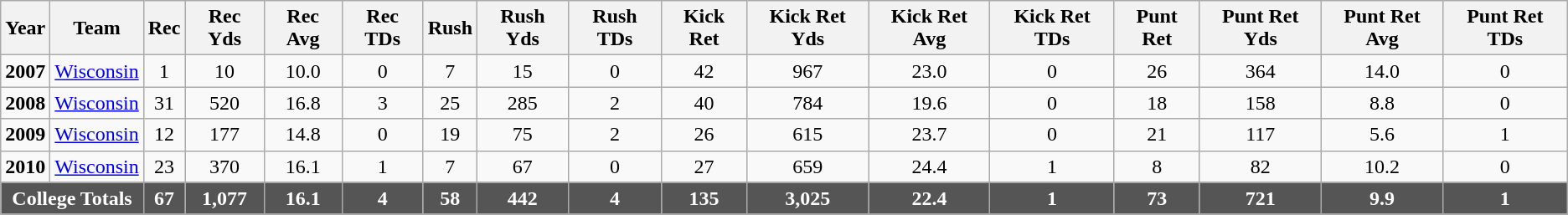<table class="wikitable" style="text-align:center;">
<tr>
<th>Year</th>
<th>Team</th>
<th>Rec</th>
<th>Rec Yds</th>
<th>Rec Avg</th>
<th>Rec TDs</th>
<th>Rush</th>
<th>Rush Yds</th>
<th>Rush TDs</th>
<th>Kick Ret</th>
<th>Kick Ret Yds</th>
<th>Kick Ret Avg</th>
<th>Kick Ret TDs</th>
<th>Punt Ret</th>
<th>Punt Ret Yds</th>
<th>Punt Ret Avg</th>
<th>Punt Ret TDs</th>
</tr>
<tr>
<td><strong>2007</strong></td>
<td><a href='#'>Wisconsin</a></td>
<td>1</td>
<td>10</td>
<td>10.0</td>
<td>0</td>
<td>7</td>
<td>15</td>
<td>0</td>
<td>42</td>
<td>967</td>
<td>23.0</td>
<td>0</td>
<td>26</td>
<td>364</td>
<td>14.0</td>
<td>0</td>
</tr>
<tr>
<td><strong>2008</strong></td>
<td><a href='#'>Wisconsin</a></td>
<td>31</td>
<td>520</td>
<td>16.8</td>
<td>3</td>
<td>25</td>
<td>285</td>
<td>2</td>
<td>40</td>
<td>784</td>
<td>19.6</td>
<td>0</td>
<td>18</td>
<td>158</td>
<td>8.8</td>
<td>0</td>
</tr>
<tr>
<td><strong>2009</strong></td>
<td><a href='#'>Wisconsin</a></td>
<td>12</td>
<td>177</td>
<td>14.8</td>
<td>0</td>
<td>19</td>
<td>75</td>
<td>2</td>
<td>26</td>
<td>615</td>
<td>23.7</td>
<td>0</td>
<td>21</td>
<td>117</td>
<td>5.6</td>
<td>1</td>
</tr>
<tr>
<td><strong>2010</strong></td>
<td><a href='#'>Wisconsin</a></td>
<td>23</td>
<td>370</td>
<td>16.1</td>
<td>1</td>
<td>7</td>
<td>67</td>
<td>0</td>
<td>27</td>
<td>659</td>
<td>24.4</td>
<td>1</td>
<td>8</td>
<td>82</td>
<td>10.2</td>
<td>0</td>
</tr>
<tr style="background:#555555;font-weight:bold;color:white;">
<td colspan=2>College Totals</td>
<td>67</td>
<td>1,077</td>
<td>16.1</td>
<td>4</td>
<td>58</td>
<td>442</td>
<td>4</td>
<td>135</td>
<td>3,025</td>
<td>22.4</td>
<td>1</td>
<td>73</td>
<td>721</td>
<td>9.9</td>
<td>1</td>
</tr>
<tr style="background:#555555;font-weight:bold;color:white;">
</tr>
</table>
